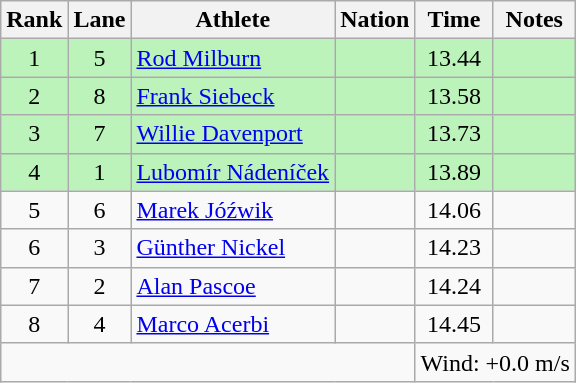<table class="wikitable sortable" style="text-align:center">
<tr>
<th>Rank</th>
<th>Lane</th>
<th>Athlete</th>
<th>Nation</th>
<th>Time</th>
<th>Notes</th>
</tr>
<tr bgcolor=bbf3bb>
<td>1</td>
<td>5</td>
<td align=left><a href='#'>Rod Milburn</a></td>
<td align=left></td>
<td>13.44</td>
<td></td>
</tr>
<tr bgcolor=bbf3bb>
<td>2</td>
<td>8</td>
<td align=left><a href='#'>Frank Siebeck</a></td>
<td align=left></td>
<td>13.58</td>
<td></td>
</tr>
<tr bgcolor=bbf3bb>
<td>3</td>
<td>7</td>
<td align=left><a href='#'>Willie Davenport</a></td>
<td align=left></td>
<td>13.73</td>
<td></td>
</tr>
<tr bgcolor=bbf3bb>
<td>4</td>
<td>1</td>
<td align=left><a href='#'>Lubomír Nádeníček</a></td>
<td align=left></td>
<td>13.89</td>
<td></td>
</tr>
<tr>
<td>5</td>
<td>6</td>
<td align=left><a href='#'>Marek Jóźwik</a></td>
<td align=left></td>
<td>14.06</td>
<td></td>
</tr>
<tr>
<td>6</td>
<td>3</td>
<td align=left><a href='#'>Günther Nickel</a></td>
<td align=left></td>
<td>14.23</td>
<td></td>
</tr>
<tr>
<td>7</td>
<td>2</td>
<td align=left><a href='#'>Alan Pascoe</a></td>
<td align=left></td>
<td>14.24</td>
<td></td>
</tr>
<tr>
<td>8</td>
<td>4</td>
<td align=left><a href='#'>Marco Acerbi</a></td>
<td align=left></td>
<td>14.45</td>
<td></td>
</tr>
<tr class="sortbottom">
<td colspan=4></td>
<td colspan="2" style="text-align:left;">Wind: +0.0 m/s</td>
</tr>
</table>
